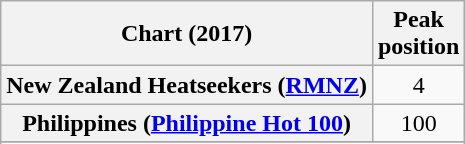<table class="wikitable sortable plainrowheaders" style="text-align:center">
<tr>
<th scope="col">Chart (2017)</th>
<th scope="col">Peak<br> position</th>
</tr>
<tr>
<th scope="row">New Zealand Heatseekers (<a href='#'>RMNZ</a>)</th>
<td>4</td>
</tr>
<tr>
<th scope="row">Philippines (<a href='#'>Philippine Hot 100</a>)</th>
<td>100</td>
</tr>
<tr>
</tr>
<tr>
</tr>
<tr>
</tr>
<tr>
</tr>
</table>
